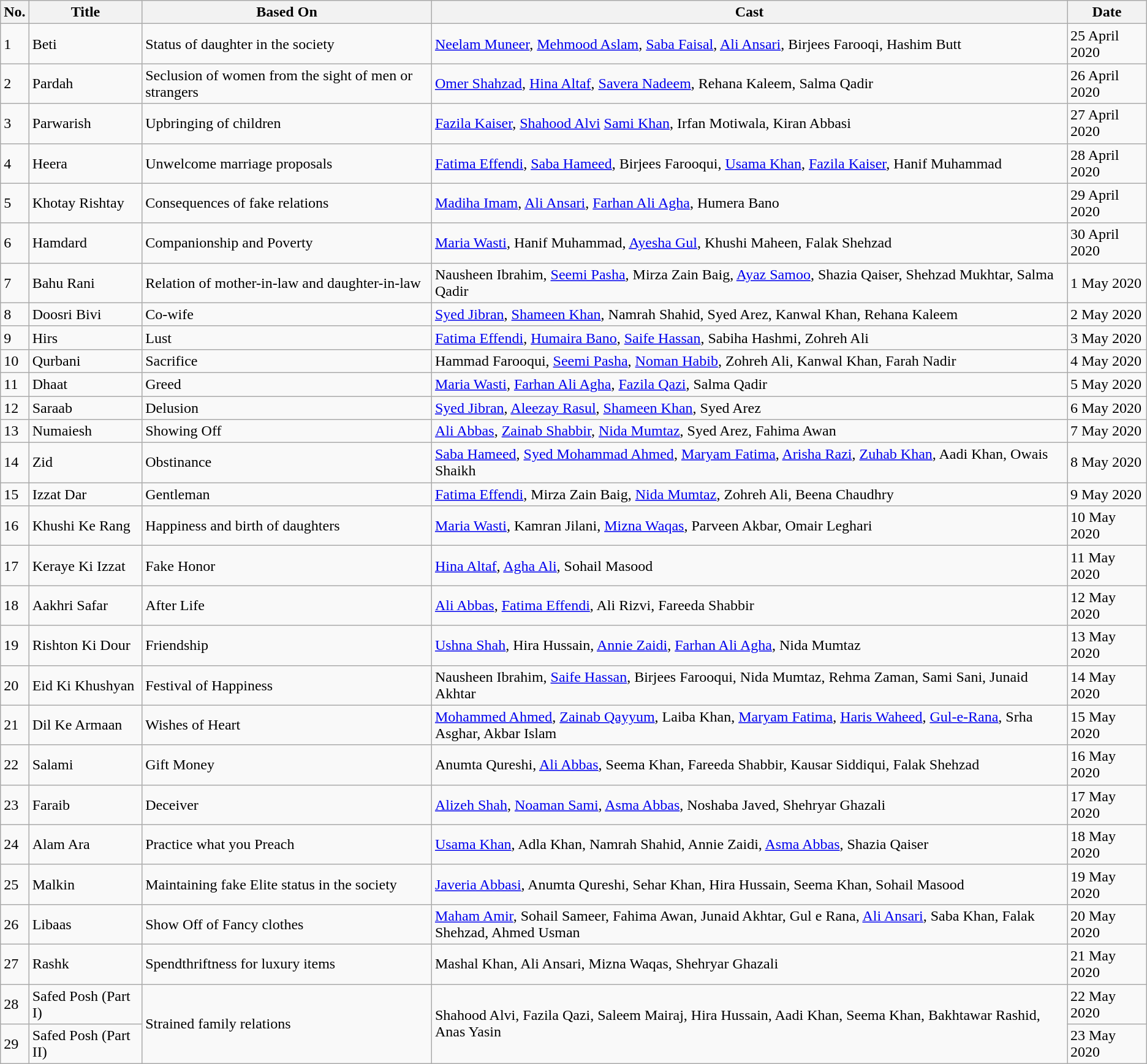<table class="wikitable">
<tr>
<th>No.</th>
<th>Title</th>
<th>Based On</th>
<th>Cast</th>
<th>Date</th>
</tr>
<tr>
<td>1</td>
<td>Beti</td>
<td>Status of daughter in the society</td>
<td><a href='#'>Neelam Muneer</a>, <a href='#'>Mehmood Aslam</a>, <a href='#'>Saba Faisal</a>, <a href='#'>Ali Ansari</a>, Birjees Farooqi, Hashim Butt</td>
<td>25 April 2020</td>
</tr>
<tr>
<td>2</td>
<td>Pardah</td>
<td>Seclusion of women from the sight of men or strangers</td>
<td><a href='#'>Omer Shahzad</a>, <a href='#'>Hina Altaf</a>, <a href='#'>Savera Nadeem</a>, Rehana Kaleem, Salma Qadir</td>
<td>26 April 2020</td>
</tr>
<tr>
<td>3</td>
<td>Parwarish</td>
<td>Upbringing of children</td>
<td><a href='#'>Fazila Kaiser</a>, <a href='#'>Shahood Alvi</a> <a href='#'>Sami Khan</a>, Irfan Motiwala, Kiran Abbasi</td>
<td>27 April 2020</td>
</tr>
<tr>
<td>4</td>
<td>Heera</td>
<td>Unwelcome marriage proposals</td>
<td><a href='#'>Fatima Effendi</a>, <a href='#'>Saba Hameed</a>, Birjees Farooqui, <a href='#'>Usama Khan</a>, <a href='#'>Fazila Kaiser</a>, Hanif Muhammad</td>
<td>28 April 2020</td>
</tr>
<tr>
<td>5</td>
<td>Khotay Rishtay</td>
<td>Consequences of fake relations</td>
<td><a href='#'>Madiha Imam</a>, <a href='#'>Ali Ansari</a>, <a href='#'>Farhan Ali Agha</a>, Humera Bano</td>
<td>29 April 2020</td>
</tr>
<tr>
<td>6</td>
<td>Hamdard</td>
<td>Companionship and Poverty</td>
<td><a href='#'>Maria Wasti</a>, Hanif Muhammad, <a href='#'>Ayesha Gul</a>, Khushi Maheen, Falak Shehzad</td>
<td>30 April 2020</td>
</tr>
<tr>
<td>7</td>
<td>Bahu Rani</td>
<td>Relation of mother-in-law and daughter-in-law</td>
<td>Nausheen Ibrahim, <a href='#'>Seemi Pasha</a>, Mirza Zain Baig, <a href='#'>Ayaz Samoo</a>, Shazia Qaiser, Shehzad Mukhtar, Salma Qadir</td>
<td>1 May 2020</td>
</tr>
<tr>
<td>8</td>
<td>Doosri Bivi</td>
<td>Co-wife</td>
<td><a href='#'>Syed Jibran</a>, <a href='#'>Shameen Khan</a>, Namrah Shahid, Syed Arez, Kanwal Khan, Rehana Kaleem</td>
<td>2 May 2020</td>
</tr>
<tr>
<td>9</td>
<td>Hirs</td>
<td>Lust</td>
<td><a href='#'>Fatima Effendi</a>, <a href='#'>Humaira Bano</a>, <a href='#'>Saife Hassan</a>, Sabiha Hashmi, Zohreh Ali</td>
<td>3 May 2020</td>
</tr>
<tr>
<td>10</td>
<td>Qurbani</td>
<td>Sacrifice</td>
<td>Hammad Farooqui, <a href='#'>Seemi Pasha</a>, <a href='#'>Noman Habib</a>, Zohreh Ali, Kanwal Khan, Farah Nadir</td>
<td>4 May 2020</td>
</tr>
<tr>
<td>11</td>
<td>Dhaat</td>
<td>Greed</td>
<td><a href='#'>Maria Wasti</a>, <a href='#'>Farhan Ali Agha</a>, <a href='#'>Fazila Qazi</a>, Salma Qadir</td>
<td>5 May 2020</td>
</tr>
<tr>
<td>12</td>
<td>Saraab</td>
<td>Delusion</td>
<td><a href='#'>Syed Jibran</a>, <a href='#'>Aleezay Rasul</a>, <a href='#'>Shameen Khan</a>, Syed Arez</td>
<td>6 May 2020</td>
</tr>
<tr>
<td>13</td>
<td>Numaiesh</td>
<td>Showing Off</td>
<td><a href='#'>Ali Abbas</a>, <a href='#'>Zainab Shabbir</a>, <a href='#'>Nida Mumtaz</a>, Syed Arez, Fahima Awan</td>
<td>7 May 2020</td>
</tr>
<tr>
<td>14</td>
<td>Zid</td>
<td>Obstinance</td>
<td><a href='#'>Saba Hameed</a>, <a href='#'>Syed Mohammad Ahmed</a>, <a href='#'>Maryam Fatima</a>, <a href='#'>Arisha Razi</a>, <a href='#'>Zuhab Khan</a>, Aadi Khan, Owais Shaikh</td>
<td>8 May 2020</td>
</tr>
<tr>
<td>15</td>
<td>Izzat Dar</td>
<td>Gentleman</td>
<td><a href='#'>Fatima Effendi</a>, Mirza Zain Baig, <a href='#'>Nida Mumtaz</a>, Zohreh Ali, Beena Chaudhry</td>
<td>9 May 2020</td>
</tr>
<tr>
<td>16</td>
<td>Khushi Ke Rang</td>
<td>Happiness and birth of daughters</td>
<td><a href='#'>Maria Wasti</a>, Kamran Jilani, <a href='#'>Mizna Waqas</a>, Parveen Akbar, Omair Leghari</td>
<td>10 May 2020</td>
</tr>
<tr>
<td>17</td>
<td>Keraye Ki Izzat</td>
<td>Fake Honor</td>
<td><a href='#'>Hina Altaf</a>, <a href='#'>Agha Ali</a>, Sohail Masood</td>
<td>11 May 2020</td>
</tr>
<tr>
<td>18</td>
<td>Aakhri Safar</td>
<td>After Life</td>
<td><a href='#'>Ali Abbas</a>, <a href='#'>Fatima Effendi</a>, Ali Rizvi, Fareeda Shabbir</td>
<td>12 May 2020</td>
</tr>
<tr>
<td>19</td>
<td>Rishton Ki Dour</td>
<td>Friendship</td>
<td><a href='#'>Ushna Shah</a>, Hira Hussain, <a href='#'>Annie Zaidi</a>, <a href='#'>Farhan Ali Agha</a>, Nida Mumtaz</td>
<td>13 May 2020</td>
</tr>
<tr>
<td>20</td>
<td>Eid Ki Khushyan</td>
<td>Festival of Happiness</td>
<td>Nausheen Ibrahim, <a href='#'>Saife Hassan</a>, Birjees Farooqui, Nida Mumtaz, Rehma Zaman, Sami Sani, Junaid Akhtar</td>
<td>14 May 2020</td>
</tr>
<tr>
<td>21</td>
<td>Dil Ke Armaan</td>
<td>Wishes of Heart</td>
<td><a href='#'>Mohammed Ahmed</a>, <a href='#'>Zainab Qayyum</a>, Laiba Khan, <a href='#'>Maryam Fatima</a>, <a href='#'>Haris Waheed</a>, <a href='#'>Gul-e-Rana</a>, Srha Asghar, Akbar Islam</td>
<td>15 May 2020</td>
</tr>
<tr>
<td>22</td>
<td>Salami</td>
<td>Gift Money</td>
<td>Anumta Qureshi, <a href='#'>Ali Abbas</a>, Seema Khan, Fareeda Shabbir, Kausar Siddiqui, Falak Shehzad</td>
<td>16 May 2020</td>
</tr>
<tr>
<td>23</td>
<td>Faraib</td>
<td>Deceiver</td>
<td><a href='#'>Alizeh Shah</a>, <a href='#'>Noaman Sami</a>, <a href='#'>Asma Abbas</a>, Noshaba Javed, Shehryar Ghazali</td>
<td>17 May 2020</td>
</tr>
<tr>
<td>24</td>
<td>Alam Ara</td>
<td>Practice what you Preach</td>
<td><a href='#'>Usama Khan</a>, Adla Khan, Namrah Shahid, Annie Zaidi, <a href='#'>Asma Abbas</a>, Shazia Qaiser</td>
<td>18 May 2020</td>
</tr>
<tr>
<td>25</td>
<td>Malkin</td>
<td>Maintaining fake Elite status in the society</td>
<td><a href='#'>Javeria Abbasi</a>, Anumta Qureshi,  Sehar Khan, Hira Hussain, Seema Khan, Sohail Masood</td>
<td>19 May 2020</td>
</tr>
<tr>
<td>26</td>
<td>Libaas</td>
<td>Show Off of Fancy clothes</td>
<td><a href='#'>Maham Amir</a>, Sohail Sameer, Fahima Awan, Junaid Akhtar, Gul e Rana, <a href='#'>Ali Ansari</a>, Saba Khan, Falak Shehzad, Ahmed Usman</td>
<td>20 May 2020</td>
</tr>
<tr>
<td>27</td>
<td>Rashk</td>
<td>Spendthriftness for luxury items</td>
<td>Mashal Khan, Ali Ansari, Mizna Waqas, Shehryar Ghazali</td>
<td>21 May 2020</td>
</tr>
<tr>
<td>28</td>
<td>Safed Posh (Part I)</td>
<td rowspan=2>Strained family relations</td>
<td rowspan=2>Shahood Alvi, Fazila Qazi, Saleem Mairaj, Hira Hussain, Aadi Khan, Seema Khan, Bakhtawar Rashid, Anas Yasin</td>
<td>22 May 2020</td>
</tr>
<tr>
<td>29</td>
<td>Safed Posh (Part II)</td>
<td>23 May 2020</td>
</tr>
</table>
